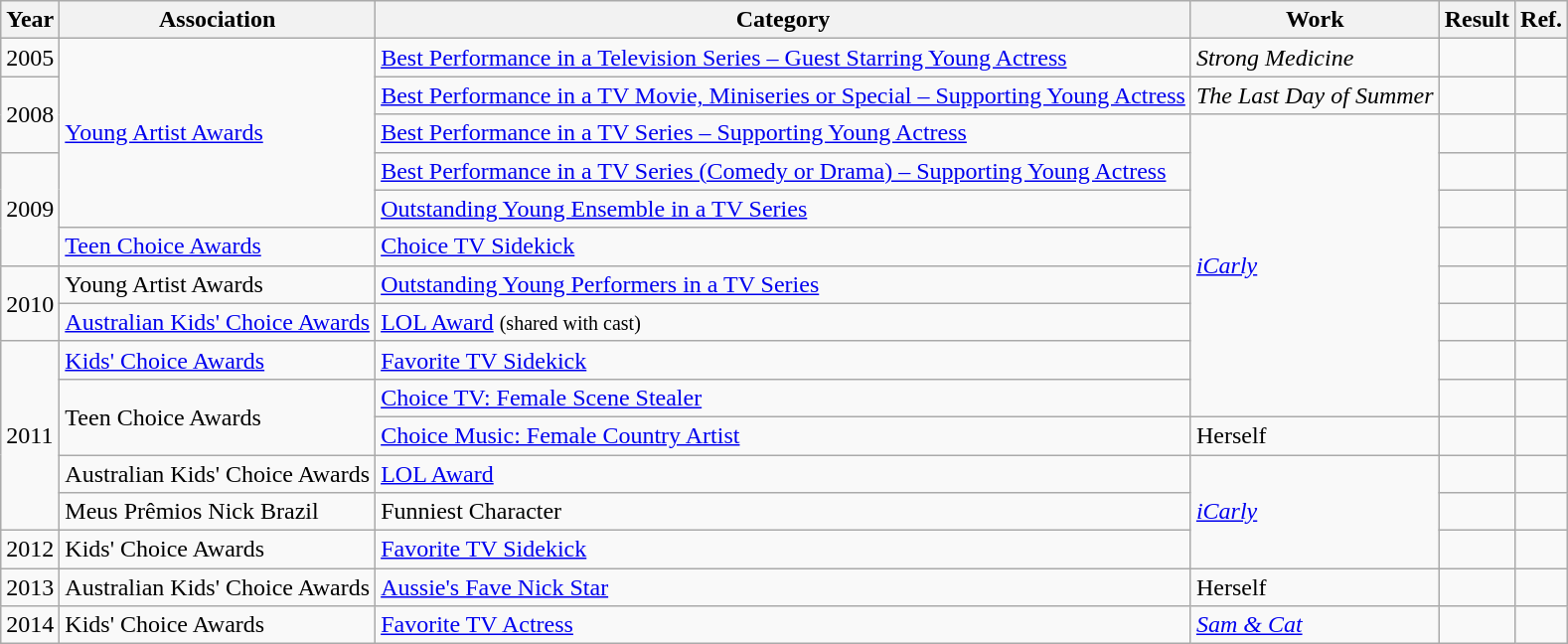<table class="wikitable sortable">
<tr>
<th>Year</th>
<th>Association</th>
<th>Category</th>
<th>Work</th>
<th>Result</th>
<th class="unsortable">Ref.</th>
</tr>
<tr>
<td>2005</td>
<td rowspan="5"><a href='#'>Young Artist Awards</a></td>
<td><a href='#'>Best Performance in a Television Series – Guest Starring Young Actress</a></td>
<td><em>Strong Medicine</em></td>
<td></td>
<td style="text-align:center;"></td>
</tr>
<tr>
<td rowspan="2">2008</td>
<td><a href='#'>Best Performance in a TV Movie, Miniseries or Special – Supporting Young Actress</a></td>
<td><em>The Last Day of Summer</em></td>
<td></td>
<td style="text-align:center;"></td>
</tr>
<tr>
<td><a href='#'>Best Performance in a TV Series – Supporting Young Actress</a></td>
<td rowspan="8"><em><a href='#'>iCarly</a></em></td>
<td></td>
<td style="text-align:center;"></td>
</tr>
<tr>
<td rowspan="3">2009</td>
<td><a href='#'>Best Performance in a TV Series (Comedy or Drama) – Supporting Young Actress</a></td>
<td></td>
<td style="text-align:center;"></td>
</tr>
<tr>
<td><a href='#'>Outstanding Young Ensemble in a TV Series</a></td>
<td></td>
<td style="text-align:center;"></td>
</tr>
<tr>
<td><a href='#'>Teen Choice Awards</a></td>
<td><a href='#'>Choice TV Sidekick</a></td>
<td></td>
<td style="text-align:center;"></td>
</tr>
<tr>
<td rowspan="2">2010</td>
<td>Young Artist Awards</td>
<td><a href='#'>Outstanding Young Performers in a TV Series</a></td>
<td></td>
<td style="text-align:center;"></td>
</tr>
<tr>
<td style="white-space:nowrap;"><a href='#'>Australian Kids' Choice Awards</a></td>
<td><a href='#'>LOL Award</a> <small>(shared with cast)</small></td>
<td></td>
<td style="text-align:center;"></td>
</tr>
<tr>
<td rowspan="5">2011</td>
<td><a href='#'>Kids' Choice Awards</a></td>
<td><a href='#'>Favorite TV Sidekick</a></td>
<td></td>
<td style="text-align:center;"></td>
</tr>
<tr>
<td rowspan="2">Teen Choice Awards</td>
<td><a href='#'>Choice TV: Female Scene Stealer</a></td>
<td></td>
<td style="text-align:center;"></td>
</tr>
<tr>
<td><a href='#'>Choice Music: Female Country Artist</a></td>
<td>Herself</td>
<td></td>
<td style="text-align:center;"></td>
</tr>
<tr>
<td>Australian Kids' Choice Awards</td>
<td><a href='#'>LOL Award</a></td>
<td rowspan="3"><em><a href='#'>iCarly</a></em></td>
<td></td>
<td style="text-align:center;"></td>
</tr>
<tr>
<td>Meus Prêmios Nick Brazil</td>
<td>Funniest Character</td>
<td></td>
<td style="text-align:center;"></td>
</tr>
<tr>
<td>2012</td>
<td>Kids' Choice Awards</td>
<td><a href='#'>Favorite TV Sidekick</a></td>
<td></td>
<td style="text-align:center;"></td>
</tr>
<tr>
<td>2013</td>
<td>Australian Kids' Choice Awards</td>
<td><a href='#'>Aussie's Fave Nick Star</a></td>
<td>Herself</td>
<td></td>
<td style="text-align:center;"></td>
</tr>
<tr>
<td>2014</td>
<td>Kids' Choice Awards</td>
<td><a href='#'>Favorite TV Actress</a></td>
<td><em><a href='#'>Sam & Cat</a></em></td>
<td></td>
<td style="text-align:center;"></td>
</tr>
</table>
